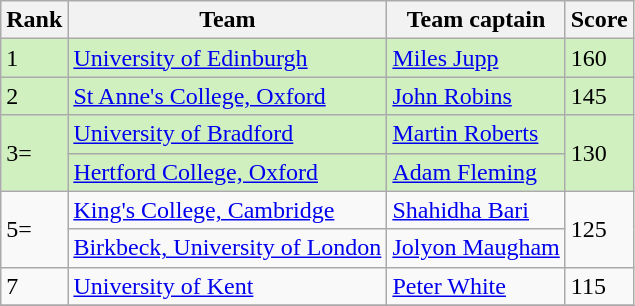<table class="wikitable">
<tr>
<th>Rank</th>
<th>Team</th>
<th>Team captain</th>
<th>Score</th>
</tr>
<tr bgcolor="#D0F0C0">
<td>1</td>
<td><a href='#'>University of Edinburgh</a></td>
<td><a href='#'>Miles Jupp</a></td>
<td>160</td>
</tr>
<tr bgcolor="#D0F0C0">
<td>2</td>
<td><a href='#'>St Anne's College, Oxford</a></td>
<td><a href='#'>John Robins</a></td>
<td>145</td>
</tr>
<tr bgcolor="#D0F0C0">
<td rowspan="2">3=</td>
<td><a href='#'>University of Bradford</a></td>
<td><a href='#'>Martin Roberts</a></td>
<td rowspan="2">130</td>
</tr>
<tr bgcolor="#D0F0C0">
<td><a href='#'>Hertford College, Oxford</a></td>
<td><a href='#'>Adam Fleming</a></td>
</tr>
<tr>
<td rowspan="2">5=</td>
<td><a href='#'>King's College, Cambridge</a></td>
<td><a href='#'>Shahidha Bari</a></td>
<td rowspan="2">125</td>
</tr>
<tr>
<td><a href='#'>Birkbeck, University of London</a></td>
<td><a href='#'>Jolyon Maugham</a></td>
</tr>
<tr>
<td>7</td>
<td><a href='#'>University of Kent</a></td>
<td><a href='#'>Peter White</a></td>
<td>115</td>
</tr>
<tr>
</tr>
</table>
